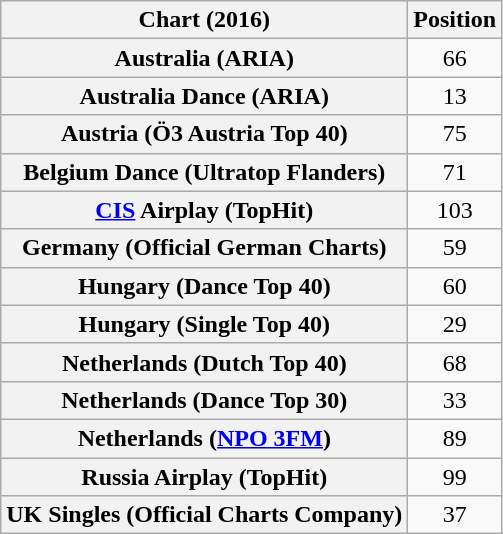<table class="wikitable sortable plainrowheaders" style="text-align:center">
<tr>
<th scope="col">Chart (2016)</th>
<th scope="col">Position</th>
</tr>
<tr>
<th scope="row">Australia (ARIA)</th>
<td>66</td>
</tr>
<tr>
<th scope="row">Australia Dance (ARIA)</th>
<td>13</td>
</tr>
<tr>
<th scope="row">Austria (Ö3 Austria Top 40)</th>
<td>75</td>
</tr>
<tr>
<th scope="row">Belgium Dance (Ultratop Flanders)</th>
<td>71</td>
</tr>
<tr>
<th scope="row"><a href='#'>CIS</a> Airplay (TopHit)</th>
<td>103</td>
</tr>
<tr>
<th scope="row">Germany (Official German Charts)</th>
<td>59</td>
</tr>
<tr>
<th scope="row">Hungary (Dance Top 40)</th>
<td>60</td>
</tr>
<tr>
<th scope="row">Hungary (Single Top 40)</th>
<td>29</td>
</tr>
<tr>
<th scope="row">Netherlands (Dutch Top 40)</th>
<td>68</td>
</tr>
<tr>
<th scope="row">Netherlands (Dance Top 30)</th>
<td>33</td>
</tr>
<tr>
<th scope="row">Netherlands (<a href='#'>NPO 3FM</a>)</th>
<td>89</td>
</tr>
<tr>
<th scope="row">Russia Airplay (TopHit)</th>
<td>99</td>
</tr>
<tr>
<th scope="row">UK Singles (Official Charts Company)</th>
<td>37</td>
</tr>
</table>
